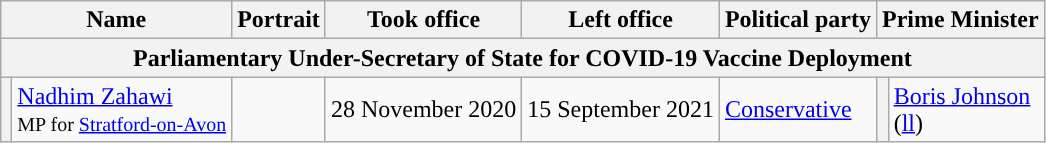<table class="wikitable">
<tr>
<th colspan="2">Name</th>
<th>Portrait</th>
<th>Took office</th>
<th>Left office</th>
<th>Political party</th>
<th colspan="2">Prime Minister</th>
</tr>
<tr>
<th colspan="8">Parliamentary Under-Secretary of State for COVID-19 Vaccine Deployment</th>
</tr>
<tr>
<th style="background-color: "></th>
<td><a href='#'>Nadhim Zahawi</a> <br> <small>MP for <a href='#'>Stratford-on-Avon</a></small></td>
<td></td>
<td>28 November 2020</td>
<td>15 September 2021</td>
<td><a href='#'>Conservative</a></td>
<th style="background-color: "></th>
<td><a href='#'>Boris Johnson</a><br>(<a href='#'>ll</a>)</td>
</tr>
</table>
